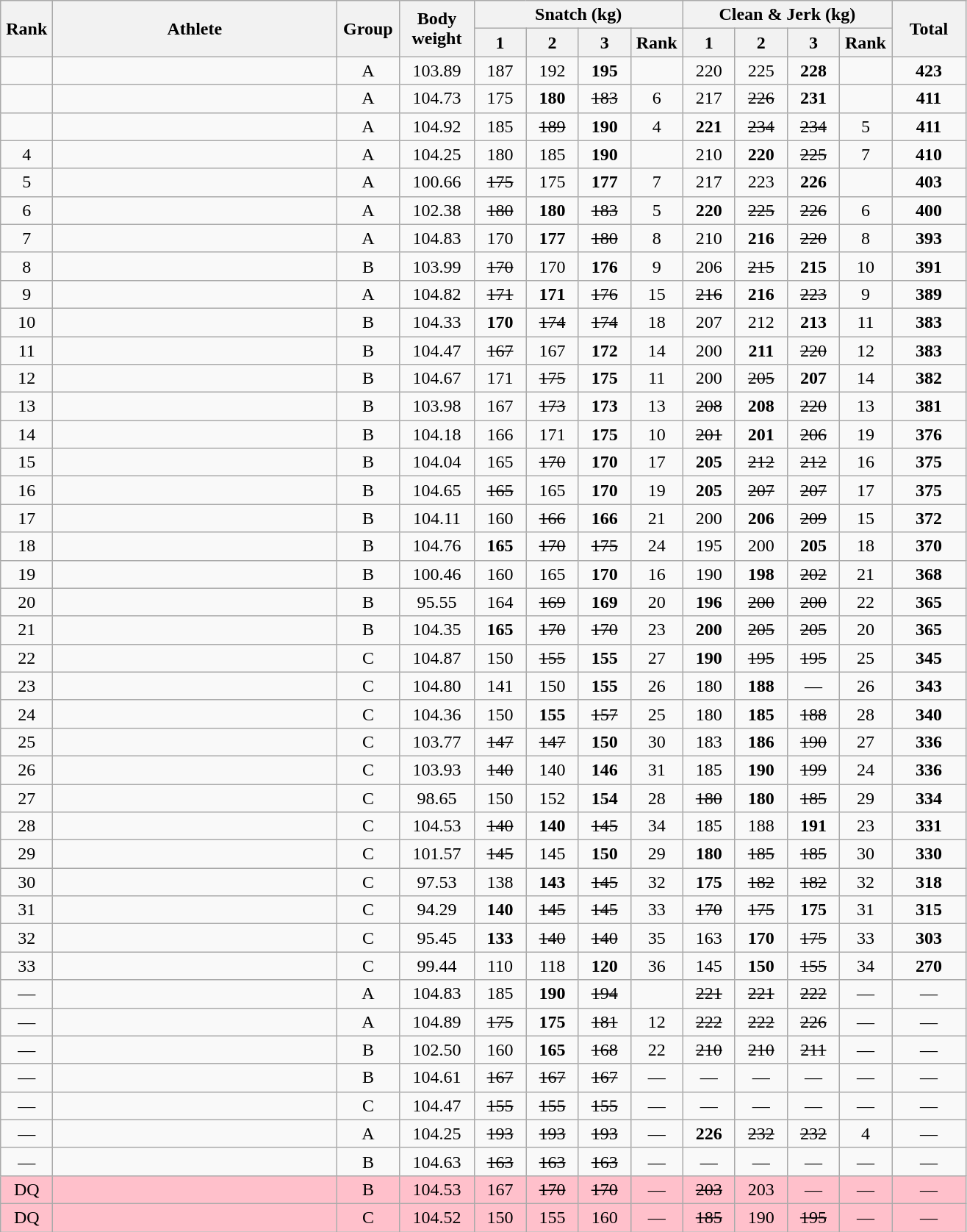<table class = "wikitable" style="text-align:center;">
<tr>
<th rowspan=2 width=40>Rank</th>
<th rowspan=2 width=250>Athlete</th>
<th rowspan=2 width=50>Group</th>
<th rowspan=2 width=60>Body weight</th>
<th colspan=4>Snatch (kg)</th>
<th colspan=4>Clean & Jerk (kg)</th>
<th rowspan=2 width=60>Total</th>
</tr>
<tr>
<th width=40>1</th>
<th width=40>2</th>
<th width=40>3</th>
<th width=40>Rank</th>
<th width=40>1</th>
<th width=40>2</th>
<th width=40>3</th>
<th width=40>Rank</th>
</tr>
<tr>
<td></td>
<td align=left></td>
<td>A</td>
<td>103.89</td>
<td>187</td>
<td>192</td>
<td><strong>195</strong></td>
<td></td>
<td>220</td>
<td>225</td>
<td><strong>228</strong></td>
<td></td>
<td><strong>423</strong></td>
</tr>
<tr>
<td></td>
<td align=left></td>
<td>A</td>
<td>104.73</td>
<td>175</td>
<td><strong>180</strong></td>
<td><s>183</s></td>
<td>6</td>
<td>217</td>
<td><s>226</s></td>
<td><strong>231</strong></td>
<td></td>
<td><strong>411</strong></td>
</tr>
<tr>
<td></td>
<td align=left></td>
<td>A</td>
<td>104.92</td>
<td>185</td>
<td><s>189</s></td>
<td><strong>190</strong></td>
<td>4</td>
<td><strong>221</strong></td>
<td><s>234</s></td>
<td><s>234</s></td>
<td>5</td>
<td><strong>411</strong></td>
</tr>
<tr>
<td>4</td>
<td align=left></td>
<td>A</td>
<td>104.25</td>
<td>180</td>
<td>185</td>
<td><strong>190</strong></td>
<td></td>
<td>210</td>
<td><strong>220</strong></td>
<td><s>225</s></td>
<td>7</td>
<td><strong>410</strong></td>
</tr>
<tr>
<td>5</td>
<td align=left></td>
<td>A</td>
<td>100.66</td>
<td><s>175</s></td>
<td>175</td>
<td><strong>177</strong></td>
<td>7</td>
<td>217</td>
<td>223</td>
<td><strong>226</strong></td>
<td></td>
<td><strong>403</strong></td>
</tr>
<tr>
<td>6</td>
<td align=left></td>
<td>A</td>
<td>102.38</td>
<td><s>180</s></td>
<td><strong>180</strong></td>
<td><s>183</s></td>
<td>5</td>
<td><strong>220</strong></td>
<td><s>225</s></td>
<td><s>226</s></td>
<td>6</td>
<td><strong>400</strong></td>
</tr>
<tr>
<td>7</td>
<td align=left></td>
<td>A</td>
<td>104.83</td>
<td>170</td>
<td><strong>177</strong></td>
<td><s>180</s></td>
<td>8</td>
<td>210</td>
<td><strong>216</strong></td>
<td><s>220</s></td>
<td>8</td>
<td><strong>393</strong></td>
</tr>
<tr>
<td>8</td>
<td align=left></td>
<td>B</td>
<td>103.99</td>
<td><s>170</s></td>
<td>170</td>
<td><strong>176</strong></td>
<td>9</td>
<td>206</td>
<td><s>215</s></td>
<td><strong>215</strong></td>
<td>10</td>
<td><strong>391</strong></td>
</tr>
<tr>
<td>9</td>
<td align=left></td>
<td>A</td>
<td>104.82</td>
<td><s>171</s></td>
<td><strong>171</strong></td>
<td><s>176</s></td>
<td>15</td>
<td><s>216</s></td>
<td><strong>216</strong></td>
<td><s>223</s></td>
<td>9</td>
<td><strong>389</strong></td>
</tr>
<tr>
<td>10</td>
<td align=left></td>
<td>B</td>
<td>104.33</td>
<td><strong>170</strong></td>
<td><s>174</s></td>
<td><s>174</s></td>
<td>18</td>
<td>207</td>
<td>212</td>
<td><strong>213</strong></td>
<td>11</td>
<td><strong>383</strong></td>
</tr>
<tr>
<td>11</td>
<td align=left></td>
<td>B</td>
<td>104.47</td>
<td><s>167</s></td>
<td>167</td>
<td><strong>172</strong></td>
<td>14</td>
<td>200</td>
<td><strong>211</strong></td>
<td><s>220</s></td>
<td>12</td>
<td><strong>383</strong></td>
</tr>
<tr>
<td>12</td>
<td align=left></td>
<td>B</td>
<td>104.67</td>
<td>171</td>
<td><s>175</s></td>
<td><strong>175</strong></td>
<td>11</td>
<td>200</td>
<td><s>205</s></td>
<td><strong>207</strong></td>
<td>14</td>
<td><strong>382</strong></td>
</tr>
<tr>
<td>13</td>
<td align=left></td>
<td>B</td>
<td>103.98</td>
<td>167</td>
<td><s>173</s></td>
<td><strong>173</strong></td>
<td>13</td>
<td><s>208</s></td>
<td><strong>208</strong></td>
<td><s>220</s></td>
<td>13</td>
<td><strong>381</strong></td>
</tr>
<tr>
<td>14</td>
<td align=left></td>
<td>B</td>
<td>104.18</td>
<td>166</td>
<td>171</td>
<td><strong>175</strong></td>
<td>10</td>
<td><s>201</s></td>
<td><strong>201</strong></td>
<td><s>206</s></td>
<td>19</td>
<td><strong>376</strong></td>
</tr>
<tr>
<td>15</td>
<td align=left></td>
<td>B</td>
<td>104.04</td>
<td>165</td>
<td><s>170</s></td>
<td><strong>170</strong></td>
<td>17</td>
<td><strong>205</strong></td>
<td><s>212</s></td>
<td><s>212</s></td>
<td>16</td>
<td><strong>375</strong></td>
</tr>
<tr>
<td>16</td>
<td align=left></td>
<td>B</td>
<td>104.65</td>
<td><s>165</s></td>
<td>165</td>
<td><strong>170</strong></td>
<td>19</td>
<td><strong>205</strong></td>
<td><s>207</s></td>
<td><s>207</s></td>
<td>17</td>
<td><strong>375</strong></td>
</tr>
<tr>
<td>17</td>
<td align=left></td>
<td>B</td>
<td>104.11</td>
<td>160</td>
<td><s>166</s></td>
<td><strong>166</strong></td>
<td>21</td>
<td>200</td>
<td><strong>206</strong></td>
<td><s>209</s></td>
<td>15</td>
<td><strong>372</strong></td>
</tr>
<tr>
<td>18</td>
<td align=left></td>
<td>B</td>
<td>104.76</td>
<td><strong>165</strong></td>
<td><s>170</s></td>
<td><s>175</s></td>
<td>24</td>
<td>195</td>
<td>200</td>
<td><strong>205</strong></td>
<td>18</td>
<td><strong>370</strong></td>
</tr>
<tr>
<td>19</td>
<td align=left></td>
<td>B</td>
<td>100.46</td>
<td>160</td>
<td>165</td>
<td><strong>170</strong></td>
<td>16</td>
<td>190</td>
<td><strong>198</strong></td>
<td><s>202</s></td>
<td>21</td>
<td><strong>368</strong></td>
</tr>
<tr>
<td>20</td>
<td align=left></td>
<td>B</td>
<td>95.55</td>
<td>164</td>
<td><s>169</s></td>
<td><strong>169</strong></td>
<td>20</td>
<td><strong>196</strong></td>
<td><s>200</s></td>
<td><s>200</s></td>
<td>22</td>
<td><strong>365</strong></td>
</tr>
<tr>
<td>21</td>
<td align=left></td>
<td>B</td>
<td>104.35</td>
<td><strong>165</strong></td>
<td><s>170</s></td>
<td><s>170</s></td>
<td>23</td>
<td><strong>200</strong></td>
<td><s>205</s></td>
<td><s>205</s></td>
<td>20</td>
<td><strong>365</strong></td>
</tr>
<tr>
<td>22</td>
<td align=left></td>
<td>C</td>
<td>104.87</td>
<td>150</td>
<td><s>155</s></td>
<td><strong>155</strong></td>
<td>27</td>
<td><strong>190</strong></td>
<td><s>195</s></td>
<td><s>195</s></td>
<td>25</td>
<td><strong>345</strong></td>
</tr>
<tr>
<td>23</td>
<td align=left></td>
<td>C</td>
<td>104.80</td>
<td>141</td>
<td>150</td>
<td><strong>155</strong></td>
<td>26</td>
<td>180</td>
<td><strong>188</strong></td>
<td>—</td>
<td>26</td>
<td><strong>343</strong></td>
</tr>
<tr>
<td>24</td>
<td align=left></td>
<td>C</td>
<td>104.36</td>
<td>150</td>
<td><strong>155</strong></td>
<td><s>157</s></td>
<td>25</td>
<td>180</td>
<td><strong>185</strong></td>
<td><s>188</s></td>
<td>28</td>
<td><strong>340</strong></td>
</tr>
<tr>
<td>25</td>
<td align=left></td>
<td>C</td>
<td>103.77</td>
<td><s>147</s></td>
<td><s>147</s></td>
<td><strong>150</strong></td>
<td>30</td>
<td>183</td>
<td><strong>186</strong></td>
<td><s>190</s></td>
<td>27</td>
<td><strong>336</strong></td>
</tr>
<tr>
<td>26</td>
<td align=left></td>
<td>C</td>
<td>103.93</td>
<td><s>140</s></td>
<td>140</td>
<td><strong>146</strong></td>
<td>31</td>
<td>185</td>
<td><strong>190</strong></td>
<td><s>199</s></td>
<td>24</td>
<td><strong>336</strong></td>
</tr>
<tr>
<td>27</td>
<td align=left></td>
<td>C</td>
<td>98.65</td>
<td>150</td>
<td>152</td>
<td><strong>154</strong></td>
<td>28</td>
<td><s>180</s></td>
<td><strong>180</strong></td>
<td><s>185</s></td>
<td>29</td>
<td><strong>334</strong></td>
</tr>
<tr>
<td>28</td>
<td align=left></td>
<td>C</td>
<td>104.53</td>
<td><s>140</s></td>
<td><strong>140</strong></td>
<td><s>145</s></td>
<td>34</td>
<td>185</td>
<td>188</td>
<td><strong>191</strong></td>
<td>23</td>
<td><strong>331</strong></td>
</tr>
<tr>
<td>29</td>
<td align=left></td>
<td>C</td>
<td>101.57</td>
<td><s>145</s></td>
<td>145</td>
<td><strong>150</strong></td>
<td>29</td>
<td><strong>180</strong></td>
<td><s>185</s></td>
<td><s>185</s></td>
<td>30</td>
<td><strong>330</strong></td>
</tr>
<tr>
<td>30</td>
<td align=left></td>
<td>C</td>
<td>97.53</td>
<td>138</td>
<td><strong>143</strong></td>
<td><s>145</s></td>
<td>32</td>
<td><strong>175</strong></td>
<td><s>182</s></td>
<td><s>182</s></td>
<td>32</td>
<td><strong>318</strong></td>
</tr>
<tr>
<td>31</td>
<td align=left></td>
<td>C</td>
<td>94.29</td>
<td><strong>140</strong></td>
<td><s>145</s></td>
<td><s>145</s></td>
<td>33</td>
<td><s>170</s></td>
<td><s>175</s></td>
<td><strong>175</strong></td>
<td>31</td>
<td><strong>315</strong></td>
</tr>
<tr>
<td>32</td>
<td align=left></td>
<td>C</td>
<td>95.45</td>
<td><strong>133</strong></td>
<td><s>140</s></td>
<td><s>140</s></td>
<td>35</td>
<td>163</td>
<td><strong>170</strong></td>
<td><s>175</s></td>
<td>33</td>
<td><strong>303</strong></td>
</tr>
<tr>
<td>33</td>
<td align=left></td>
<td>C</td>
<td>99.44</td>
<td>110</td>
<td>118</td>
<td><strong>120</strong></td>
<td>36</td>
<td>145</td>
<td><strong>150</strong></td>
<td><s>155</s></td>
<td>34</td>
<td><strong>270</strong></td>
</tr>
<tr>
<td>—</td>
<td align=left></td>
<td>A</td>
<td>104.83</td>
<td>185</td>
<td><strong>190</strong></td>
<td><s>194</s></td>
<td></td>
<td><s>221</s></td>
<td><s>221</s></td>
<td><s>222</s></td>
<td>—</td>
<td>—</td>
</tr>
<tr>
<td>—</td>
<td align=left></td>
<td>A</td>
<td>104.89</td>
<td><s>175</s></td>
<td><strong>175</strong></td>
<td><s>181</s></td>
<td>12</td>
<td><s>222</s></td>
<td><s>222</s></td>
<td><s>226</s></td>
<td>—</td>
<td>—</td>
</tr>
<tr>
<td>—</td>
<td align=left></td>
<td>B</td>
<td>102.50</td>
<td>160</td>
<td><strong>165</strong></td>
<td><s>168</s></td>
<td>22</td>
<td><s>210</s></td>
<td><s>210</s></td>
<td><s>211</s></td>
<td>—</td>
<td>—</td>
</tr>
<tr>
<td>—</td>
<td align=left></td>
<td>B</td>
<td>104.61</td>
<td><s>167</s></td>
<td><s>167</s></td>
<td><s>167</s></td>
<td>—</td>
<td>—</td>
<td>—</td>
<td>—</td>
<td>—</td>
<td>—</td>
</tr>
<tr>
<td>—</td>
<td align=left></td>
<td>C</td>
<td>104.47</td>
<td><s>155</s></td>
<td><s>155</s></td>
<td><s>155</s></td>
<td>—</td>
<td>—</td>
<td>—</td>
<td>—</td>
<td>—</td>
<td>—</td>
</tr>
<tr>
<td>—</td>
<td align=left></td>
<td>A</td>
<td>104.25</td>
<td><s>193</s></td>
<td><s>193</s></td>
<td><s>193</s></td>
<td>—</td>
<td><strong>226</strong></td>
<td><s>232</s></td>
<td><s>232</s></td>
<td>4</td>
<td>—</td>
</tr>
<tr>
<td>—</td>
<td align=left></td>
<td>B</td>
<td>104.63</td>
<td><s>163</s></td>
<td><s>163</s></td>
<td><s>163</s></td>
<td>—</td>
<td>—</td>
<td>—</td>
<td>—</td>
<td>—</td>
<td>—</td>
</tr>
<tr bgcolor=pink>
<td>DQ</td>
<td align=left></td>
<td>B</td>
<td>104.53</td>
<td>167</td>
<td><s>170</s></td>
<td><s>170</s></td>
<td>—</td>
<td><s>203</s></td>
<td>203</td>
<td>—</td>
<td>—</td>
<td>—</td>
</tr>
<tr bgcolor=pink>
<td>DQ</td>
<td align=left></td>
<td>C</td>
<td>104.52</td>
<td>150</td>
<td>155</td>
<td>160</td>
<td>—</td>
<td><s>185</s></td>
<td>190</td>
<td><s>195</s></td>
<td>—</td>
<td>—</td>
</tr>
</table>
